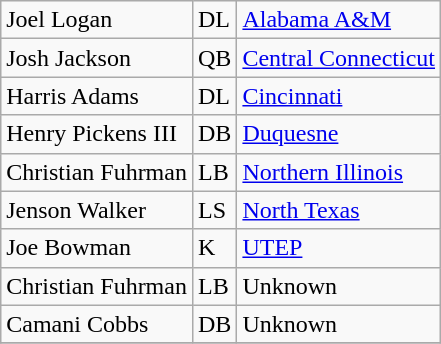<table class="wikitable">
<tr>
<td>Joel Logan</td>
<td>DL</td>
<td><a href='#'>Alabama A&M</a></td>
</tr>
<tr>
<td>Josh Jackson</td>
<td>QB</td>
<td><a href='#'>Central Connecticut</a></td>
</tr>
<tr>
<td>Harris Adams</td>
<td>DL</td>
<td><a href='#'>Cincinnati</a></td>
</tr>
<tr>
<td>Henry Pickens III</td>
<td>DB</td>
<td><a href='#'>Duquesne</a></td>
</tr>
<tr>
<td>Christian Fuhrman</td>
<td>LB</td>
<td><a href='#'>Northern Illinois</a></td>
</tr>
<tr>
<td>Jenson Walker</td>
<td>LS</td>
<td><a href='#'>North Texas</a></td>
</tr>
<tr>
<td>Joe Bowman</td>
<td>K</td>
<td><a href='#'>UTEP</a></td>
</tr>
<tr>
<td>Christian Fuhrman</td>
<td>LB</td>
<td>Unknown</td>
</tr>
<tr>
<td>Camani Cobbs</td>
<td>DB</td>
<td>Unknown</td>
</tr>
<tr>
</tr>
</table>
